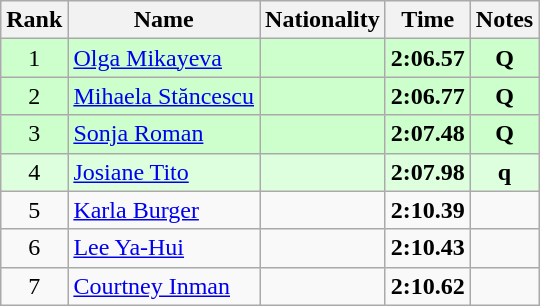<table class="wikitable sortable" style="text-align:center">
<tr>
<th>Rank</th>
<th>Name</th>
<th>Nationality</th>
<th>Time</th>
<th>Notes</th>
</tr>
<tr bgcolor=ccffcc>
<td>1</td>
<td align=left><a href='#'>Olga Mikayeva</a></td>
<td align=left></td>
<td><strong>2:06.57</strong></td>
<td><strong>Q</strong></td>
</tr>
<tr bgcolor=ccffcc>
<td>2</td>
<td align=left><a href='#'>Mihaela Stăncescu</a></td>
<td align=left></td>
<td><strong>2:06.77</strong></td>
<td><strong>Q</strong></td>
</tr>
<tr bgcolor=ccffcc>
<td>3</td>
<td align=left><a href='#'>Sonja Roman</a></td>
<td align=left></td>
<td><strong>2:07.48</strong></td>
<td><strong>Q</strong></td>
</tr>
<tr bgcolor=ddffdd>
<td>4</td>
<td align=left><a href='#'>Josiane Tito</a></td>
<td align=left></td>
<td><strong>2:07.98</strong></td>
<td><strong>q</strong></td>
</tr>
<tr>
<td>5</td>
<td align=left><a href='#'>Karla Burger</a></td>
<td align=left></td>
<td><strong>2:10.39</strong></td>
<td></td>
</tr>
<tr>
<td>6</td>
<td align=left><a href='#'>Lee Ya-Hui</a></td>
<td align=left></td>
<td><strong>2:10.43</strong></td>
<td></td>
</tr>
<tr>
<td>7</td>
<td align=left><a href='#'>Courtney Inman</a></td>
<td align=left></td>
<td><strong>2:10.62</strong></td>
<td></td>
</tr>
</table>
